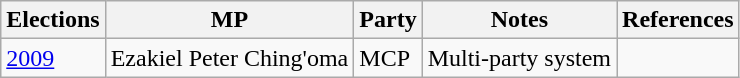<table class="wikitable">
<tr>
<th>Elections</th>
<th>MP</th>
<th>Party</th>
<th>Notes</th>
<th>References</th>
</tr>
<tr>
<td><a href='#'>2009</a></td>
<td>Ezakiel Peter Ching'oma</td>
<td>MCP</td>
<td>Multi-party system</td>
<td></td>
</tr>
</table>
